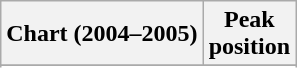<table class="wikitable sortable plainrowheaders" style="text-align:center">
<tr>
<th scope="col">Chart (2004–2005)</th>
<th scope="col">Peak<br>position</th>
</tr>
<tr>
</tr>
<tr>
</tr>
<tr>
</tr>
<tr>
</tr>
<tr>
</tr>
<tr>
</tr>
<tr>
</tr>
</table>
